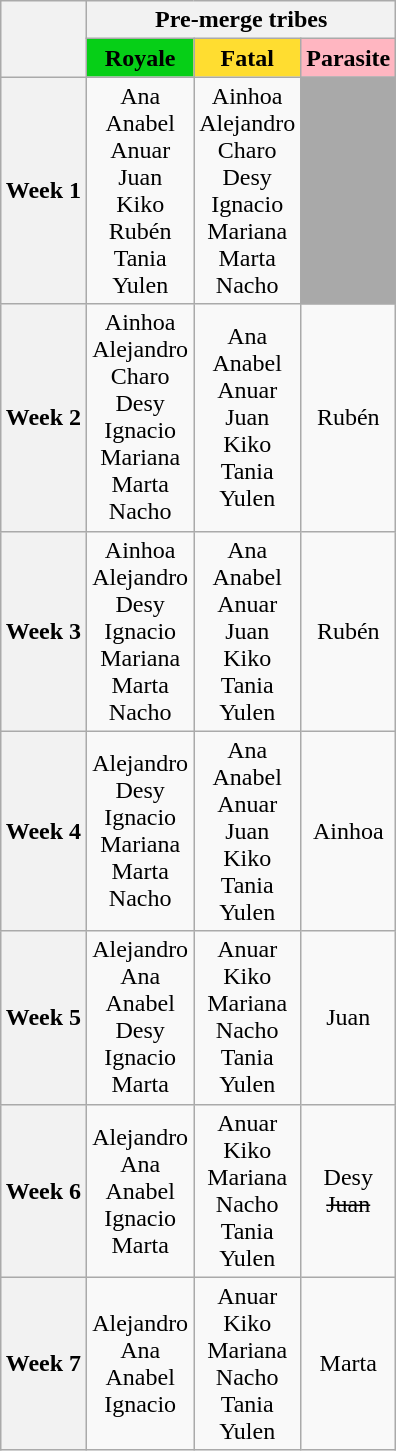<table class="wikitable" style="margin:1em auto; text-align:center">
<tr>
<th rowspan="2"></th>
<th colspan="3">Pre-merge tribes</th>
</tr>
<tr>
<td style="background:#06cf17"><strong>Royale</strong></td>
<td style="background:#ffdd30"><strong>Fatal</strong></td>
<td style="background:lightpink"><strong>Parasite</strong></td>
</tr>
<tr>
<th>Week 1</th>
<td>Ana<br>Anabel<br>Anuar<br>Juan<br>Kiko<br>Rubén<br>Tania<br>Yulen</td>
<td>Ainhoa<br>Alejandro<br>Charo<br>Desy<br>Ignacio<br>Mariana<br>Marta<br>Nacho</td>
<td style="background:darkgray"></td>
</tr>
<tr>
<th>Week 2</th>
<td>Ainhoa<br>Alejandro<br>Charo<br>Desy<br>Ignacio<br>Mariana<br>Marta<br>Nacho</td>
<td>Ana<br>Anabel<br>Anuar<br>Juan<br>Kiko<br>Tania<br>Yulen</td>
<td>Rubén</td>
</tr>
<tr>
<th>Week 3</th>
<td>Ainhoa<br>Alejandro<br>Desy<br>Ignacio<br>Mariana<br>Marta<br>Nacho</td>
<td>Ana<br>Anabel<br>Anuar<br>Juan<br>Kiko<br>Tania<br>Yulen</td>
<td>Rubén</td>
</tr>
<tr>
<th>Week 4</th>
<td>Alejandro<br>Desy<br>Ignacio<br>Mariana<br>Marta<br>Nacho</td>
<td>Ana<br>Anabel<br>Anuar<br>Juan<br>Kiko<br>Tania<br>Yulen</td>
<td>Ainhoa</td>
</tr>
<tr>
<th>Week 5</th>
<td>Alejandro<br>Ana<br>Anabel<br>Desy<br>Ignacio<br>Marta</td>
<td>Anuar<br>Kiko<br>Mariana<br>Nacho<br>Tania<br>Yulen</td>
<td>Juan</td>
</tr>
<tr>
<th>Week 6</th>
<td>Alejandro<br>Ana<br>Anabel<br>Ignacio<br>Marta</td>
<td>Anuar<br>Kiko<br>Mariana<br>Nacho<br>Tania<br>Yulen</td>
<td>Desy<br><s>Juan</s></td>
</tr>
<tr>
<th>Week 7</th>
<td>Alejandro<br>Ana<br>Anabel<br>Ignacio</td>
<td>Anuar<br>Kiko<br>Mariana<br>Nacho<br>Tania<br>Yulen</td>
<td>Marta</td>
</tr>
</table>
